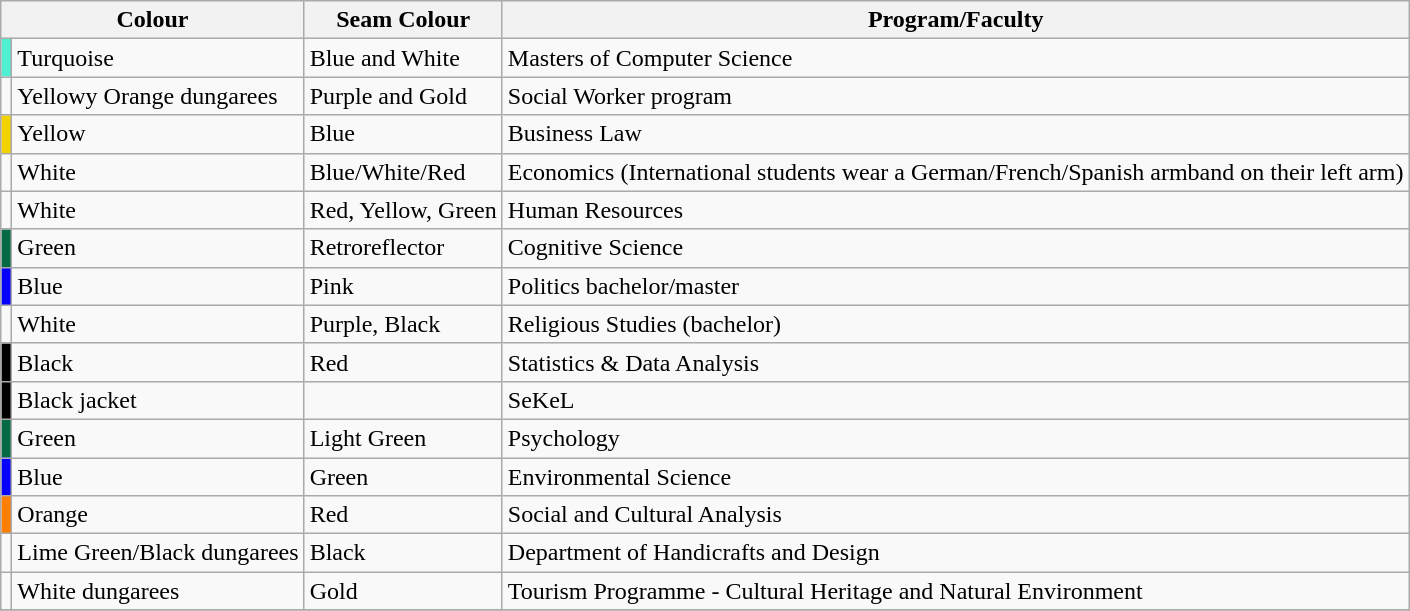<table class=wikitable>
<tr>
<th colspan=2>Colour</th>
<th>Seam Colour</th>
<th>Program/Faculty</th>
</tr>
<tr>
<td style="background:#4eefd3"></td>
<td>Turquoise</td>
<td>Blue and White</td>
<td>Masters of Computer Science</td>
</tr>
<tr>
<td></td>
<td>Yellowy Orange dungarees</td>
<td>Purple and Gold</td>
<td>Social Worker program</td>
</tr>
<tr>
<td style="background:#F3D200"></td>
<td>Yellow</td>
<td>Blue</td>
<td>Business Law</td>
</tr>
<tr>
<td></td>
<td>White</td>
<td>Blue/White/Red</td>
<td>Economics (International students wear a German/French/Spanish armband on their left arm)</td>
</tr>
<tr>
<td></td>
<td>White</td>
<td>Red, Yellow, Green</td>
<td>Human Resources</td>
</tr>
<tr>
<td style="background:#036a44"></td>
<td>Green</td>
<td>Retroreflector</td>
<td>Cognitive Science</td>
</tr>
<tr>
<td style="background:#0600ff"></td>
<td>Blue</td>
<td>Pink</td>
<td>Politics bachelor/master</td>
</tr>
<tr>
<td></td>
<td>White</td>
<td>Purple, Black</td>
<td>Religious Studies (bachelor)</td>
</tr>
<tr>
<td style="background:#000000"></td>
<td>Black</td>
<td>Red</td>
<td>Statistics & Data Analysis</td>
</tr>
<tr>
<td style="background:#000000"></td>
<td>Black jacket</td>
<td></td>
<td>SeKeL</td>
</tr>
<tr>
<td style="background:#036a44"></td>
<td>Green</td>
<td>Light Green</td>
<td>Psychology</td>
</tr>
<tr>
<td style="background:#0600ff"></td>
<td>Blue</td>
<td>Green</td>
<td>Environmental Science</td>
</tr>
<tr>
<td style="background:#FF7D00"></td>
<td>Orange</td>
<td>Red</td>
<td>Social and Cultural Analysis</td>
</tr>
<tr>
<td></td>
<td>Lime Green/Black dungarees</td>
<td>Black</td>
<td>Department of Handicrafts and Design</td>
</tr>
<tr>
<td></td>
<td>White dungarees</td>
<td>Gold</td>
<td>Tourism Programme - Cultural Heritage and Natural Environment</td>
</tr>
<tr>
</tr>
</table>
